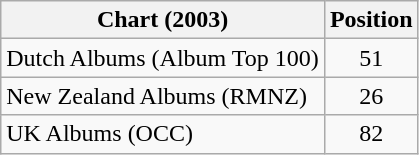<table class="wikitable plainrowheaders sortable">
<tr>
<th scope="col">Chart (2003)</th>
<th scope="col">Position</th>
</tr>
<tr>
<td>Dutch Albums (Album Top 100)</td>
<td align="center">51</td>
</tr>
<tr>
<td>New Zealand Albums (RMNZ)</td>
<td align="center">26</td>
</tr>
<tr>
<td>UK Albums (OCC)</td>
<td align="center">82</td>
</tr>
</table>
